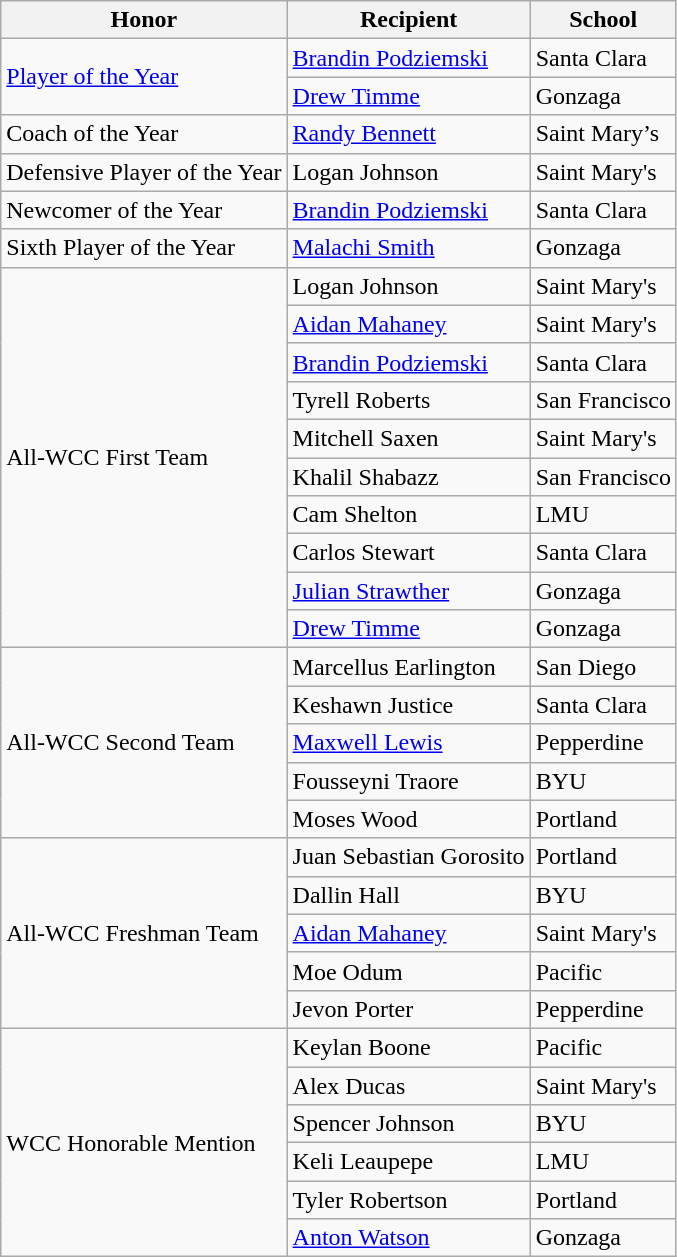<table class="wikitable">
<tr>
<th>Honor</th>
<th>Recipient</th>
<th>School</th>
</tr>
<tr>
<td rowspan="2"><a href='#'>Player of the Year</a></td>
<td><a href='#'>Brandin Podziemski</a></td>
<td>Santa Clara</td>
</tr>
<tr>
<td><a href='#'>Drew Timme</a></td>
<td>Gonzaga</td>
</tr>
<tr>
<td>Coach of the Year</td>
<td><a href='#'>Randy Bennett</a></td>
<td>Saint Mary’s</td>
</tr>
<tr>
<td>Defensive Player of the Year</td>
<td>Logan Johnson</td>
<td>Saint Mary's</td>
</tr>
<tr>
<td>Newcomer of the Year</td>
<td><a href='#'>Brandin Podziemski</a></td>
<td>Santa Clara</td>
</tr>
<tr>
<td>Sixth Player of the Year</td>
<td><a href='#'>Malachi Smith</a></td>
<td>Gonzaga</td>
</tr>
<tr>
<td rowspan="10">All-WCC First Team</td>
<td>Logan Johnson</td>
<td>Saint Mary's</td>
</tr>
<tr>
<td><a href='#'>Aidan Mahaney</a></td>
<td>Saint Mary's</td>
</tr>
<tr>
<td><a href='#'>Brandin Podziemski</a></td>
<td>Santa Clara</td>
</tr>
<tr>
<td>Tyrell Roberts</td>
<td>San Francisco</td>
</tr>
<tr>
<td>Mitchell Saxen</td>
<td>Saint Mary's</td>
</tr>
<tr>
<td>Khalil Shabazz</td>
<td>San Francisco</td>
</tr>
<tr>
<td>Cam Shelton</td>
<td>LMU</td>
</tr>
<tr>
<td>Carlos Stewart</td>
<td>Santa Clara</td>
</tr>
<tr>
<td><a href='#'>Julian Strawther</a></td>
<td>Gonzaga</td>
</tr>
<tr>
<td><a href='#'>Drew Timme</a></td>
<td>Gonzaga</td>
</tr>
<tr>
<td rowspan="5">All-WCC Second Team</td>
<td>Marcellus Earlington</td>
<td>San Diego</td>
</tr>
<tr>
<td>Keshawn Justice</td>
<td>Santa Clara</td>
</tr>
<tr>
<td><a href='#'>Maxwell Lewis</a></td>
<td>Pepperdine</td>
</tr>
<tr>
<td>Fousseyni Traore</td>
<td>BYU</td>
</tr>
<tr>
<td>Moses Wood</td>
<td>Portland</td>
</tr>
<tr>
<td rowspan="5">All-WCC Freshman Team</td>
<td>Juan Sebastian Gorosito</td>
<td>Portland</td>
</tr>
<tr>
<td>Dallin Hall</td>
<td>BYU</td>
</tr>
<tr>
<td><a href='#'>Aidan Mahaney</a></td>
<td>Saint Mary's</td>
</tr>
<tr>
<td>Moe Odum</td>
<td>Pacific</td>
</tr>
<tr>
<td>Jevon Porter</td>
<td>Pepperdine</td>
</tr>
<tr>
<td rowspan="9">WCC Honorable Mention</td>
<td>Keylan Boone</td>
<td>Pacific</td>
</tr>
<tr>
<td>Alex Ducas</td>
<td>Saint Mary's</td>
</tr>
<tr>
<td>Spencer Johnson</td>
<td>BYU</td>
</tr>
<tr>
<td>Keli Leaupepe</td>
<td>LMU</td>
</tr>
<tr>
<td>Tyler Robertson</td>
<td>Portland</td>
</tr>
<tr>
<td><a href='#'>Anton Watson</a></td>
<td>Gonzaga</td>
</tr>
</table>
